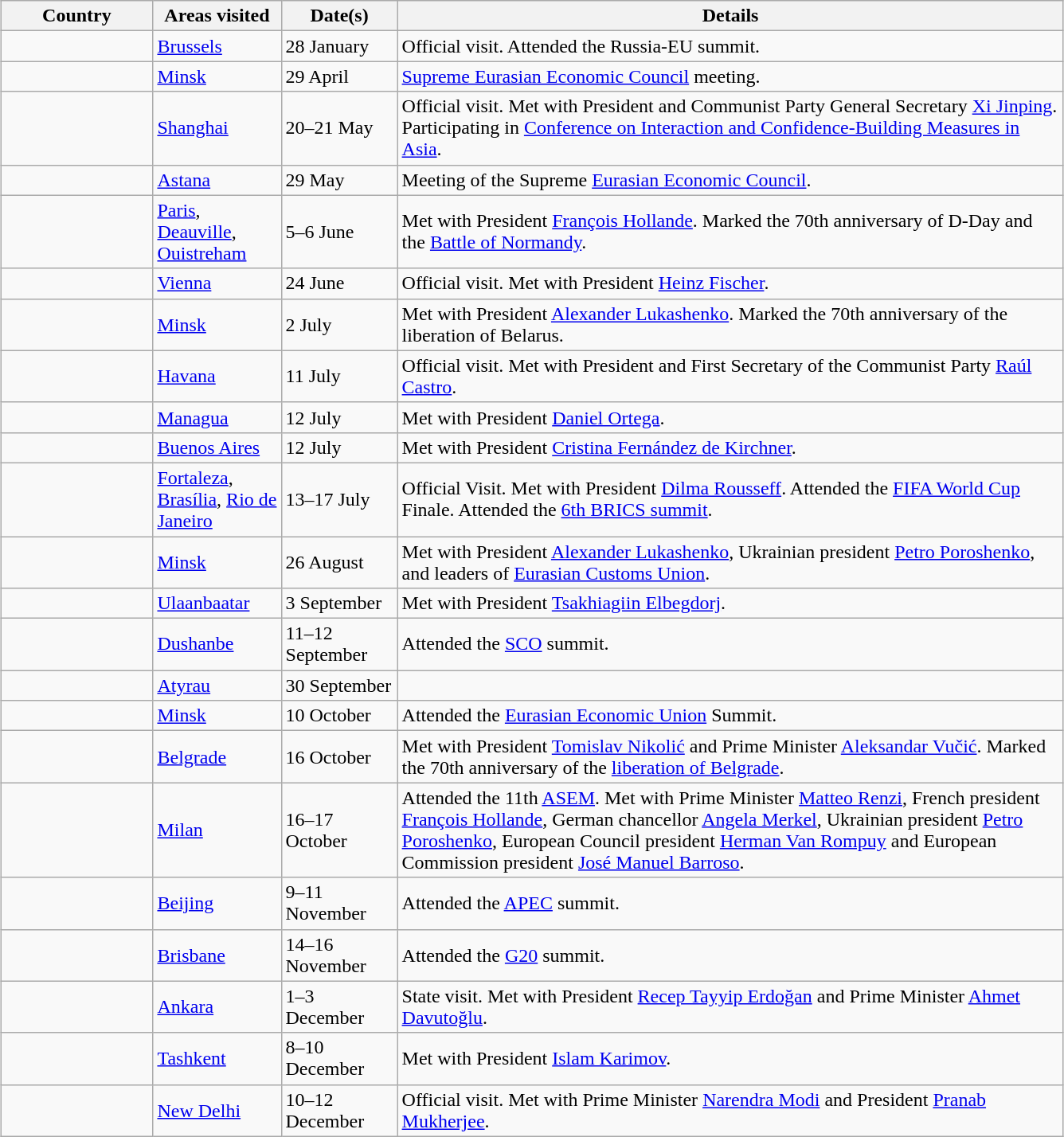<table class="wikitable sortable outercollapse" style="margin: 1em auto 1em auto">
<tr>
<th width=120>Country</th>
<th width=100>Areas visited</th>
<th width=90>Date(s)</th>
<th style="width:550px;" class="unsortable">Details</th>
</tr>
<tr>
<td></td>
<td><a href='#'>Brussels</a></td>
<td>28 January</td>
<td>Official visit. Attended the Russia-EU summit.</td>
</tr>
<tr>
<td></td>
<td><a href='#'>Minsk</a></td>
<td>29 April</td>
<td><a href='#'>Supreme Eurasian Economic Council</a> meeting.</td>
</tr>
<tr>
<td></td>
<td><a href='#'>Shanghai</a></td>
<td>20–21 May</td>
<td>Official visit. Met with President and Communist Party General Secretary <a href='#'>Xi Jinping</a>. Participating in <a href='#'>Conference on Interaction and Confidence-Building Measures in Asia</a>.</td>
</tr>
<tr>
<td></td>
<td><a href='#'>Astana</a></td>
<td>29 May</td>
<td>Meeting of the Supreme <a href='#'>Eurasian Economic Council</a>.</td>
</tr>
<tr>
<td></td>
<td><a href='#'>Paris</a>, <a href='#'>Deauville</a>, <a href='#'>Ouistreham</a></td>
<td>5–6 June</td>
<td>Met with President <a href='#'>François Hollande</a>. Marked the 70th anniversary of D-Day and the <a href='#'>Battle of Normandy</a>.</td>
</tr>
<tr>
<td></td>
<td><a href='#'>Vienna</a></td>
<td>24 June</td>
<td>Official visit. Met with President <a href='#'>Heinz Fischer</a>.</td>
</tr>
<tr>
<td></td>
<td><a href='#'>Minsk</a></td>
<td>2 July</td>
<td>Met with President <a href='#'>Alexander Lukashenko</a>. Marked the 70th anniversary of the liberation of Belarus.</td>
</tr>
<tr>
<td></td>
<td><a href='#'>Havana</a></td>
<td>11 July</td>
<td>Official visit. Met with President and First Secretary of the Communist Party <a href='#'>Raúl Castro</a>.</td>
</tr>
<tr>
<td></td>
<td><a href='#'>Managua</a></td>
<td>12 July</td>
<td>Met with President <a href='#'>Daniel Ortega</a>.</td>
</tr>
<tr>
<td></td>
<td><a href='#'>Buenos Aires</a></td>
<td>12 July</td>
<td>Met with President <a href='#'>Cristina Fernández de Kirchner</a>.</td>
</tr>
<tr>
<td></td>
<td><a href='#'>Fortaleza</a>, <a href='#'>Brasília</a>, <a href='#'>Rio de Janeiro</a></td>
<td>13–17 July</td>
<td>Official Visit. Met with President <a href='#'>Dilma Rousseff</a>. Attended the <a href='#'>FIFA World Cup</a> Finale. Attended the <a href='#'>6th BRICS summit</a>.</td>
</tr>
<tr>
<td></td>
<td><a href='#'>Minsk</a></td>
<td>26 August</td>
<td>Met with President <a href='#'>Alexander Lukashenko</a>, Ukrainian president <a href='#'>Petro Poroshenko</a>, and leaders of <a href='#'>Eurasian Customs Union</a>.</td>
</tr>
<tr>
<td></td>
<td><a href='#'>Ulaanbaatar</a></td>
<td>3 September</td>
<td>Met with President <a href='#'>Tsakhiagiin Elbegdorj</a>.</td>
</tr>
<tr>
<td></td>
<td><a href='#'>Dushanbe</a></td>
<td>11–12 September</td>
<td>Attended the <a href='#'>SCO</a> summit.</td>
</tr>
<tr>
<td></td>
<td><a href='#'>Atyrau</a></td>
<td>30 September</td>
<td></td>
</tr>
<tr>
<td></td>
<td><a href='#'>Minsk</a></td>
<td>10 October</td>
<td>Attended the <a href='#'>Eurasian Economic Union</a> Summit.</td>
</tr>
<tr>
<td></td>
<td><a href='#'>Belgrade</a></td>
<td>16 October</td>
<td>Met with President <a href='#'>Tomislav Nikolić</a> and Prime Minister <a href='#'>Aleksandar Vučić</a>. Marked the 70th anniversary of the <a href='#'>liberation of Belgrade</a>.</td>
</tr>
<tr>
<td></td>
<td><a href='#'>Milan</a></td>
<td>16–17 October</td>
<td>Attended the 11th <a href='#'>ASEM</a>. Met with Prime Minister <a href='#'>Matteo Renzi</a>, French president <a href='#'>François Hollande</a>, German chancellor <a href='#'>Angela Merkel</a>, Ukrainian president <a href='#'>Petro Poroshenko</a>, European Council president <a href='#'>Herman Van Rompuy</a> and European Commission president <a href='#'>José Manuel Barroso</a>.</td>
</tr>
<tr>
<td></td>
<td><a href='#'>Beijing</a></td>
<td>9–11 November</td>
<td>Attended the <a href='#'>APEC</a> summit.</td>
</tr>
<tr>
<td></td>
<td><a href='#'>Brisbane</a></td>
<td>14–16 November</td>
<td>Attended the <a href='#'>G20</a> summit.</td>
</tr>
<tr>
<td></td>
<td><a href='#'>Ankara</a></td>
<td>1–3 December</td>
<td>State visit. Met with President <a href='#'>Recep Tayyip Erdoğan</a> and Prime Minister <a href='#'>Ahmet Davutoğlu</a>.</td>
</tr>
<tr>
<td></td>
<td><a href='#'>Tashkent</a></td>
<td>8–10 December</td>
<td>Met with President <a href='#'>Islam Karimov</a>.</td>
</tr>
<tr>
<td></td>
<td><a href='#'>New Delhi</a></td>
<td>10–12 December</td>
<td>Official visit. Met with Prime Minister <a href='#'>Narendra Modi</a> and President <a href='#'>Pranab Mukherjee</a>.</td>
</tr>
</table>
